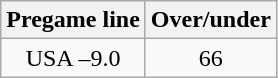<table class="wikitable">
<tr align="center">
<th style=>Pregame line</th>
<th style=>Over/under</th>
</tr>
<tr align="center">
<td>USA –9.0</td>
<td>66</td>
</tr>
</table>
